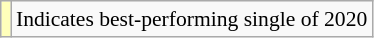<table class="wikitable" style="font-size:90%;">
<tr>
<td style="background-color:#FFFFBB"></td>
<td>Indicates best-performing single of 2020</td>
</tr>
</table>
